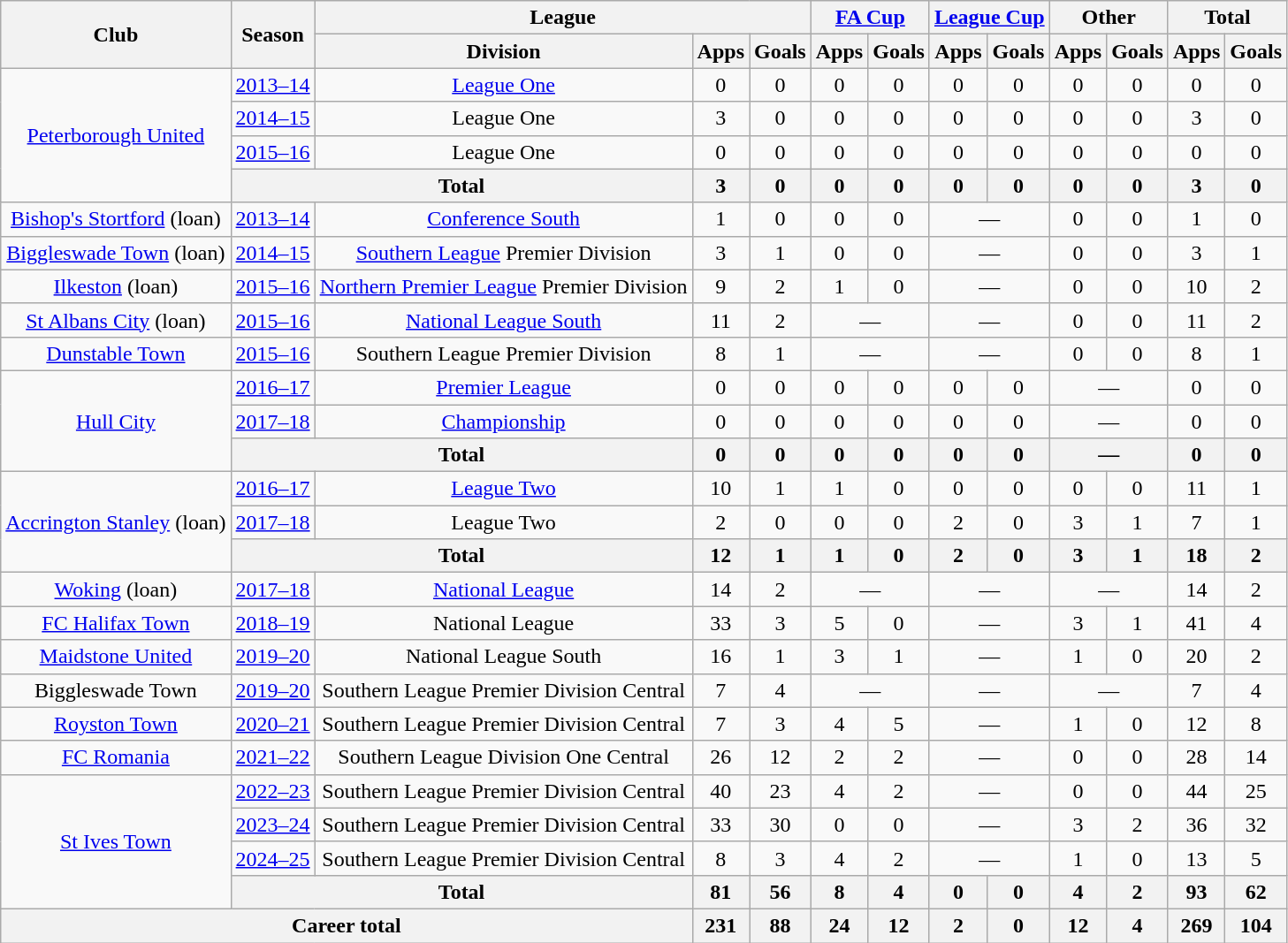<table class="wikitable" style="text-align: center;">
<tr>
<th rowspan="2">Club</th>
<th rowspan="2">Season</th>
<th colspan="3">League</th>
<th colspan="2"><a href='#'>FA Cup</a></th>
<th colspan="2"><a href='#'>League Cup</a></th>
<th colspan="2">Other</th>
<th colspan="2">Total</th>
</tr>
<tr>
<th>Division</th>
<th>Apps</th>
<th>Goals</th>
<th>Apps</th>
<th>Goals</th>
<th>Apps</th>
<th>Goals</th>
<th>Apps</th>
<th>Goals</th>
<th>Apps</th>
<th>Goals</th>
</tr>
<tr>
<td rowspan="4" valign="center"><a href='#'>Peterborough United</a></td>
<td><a href='#'>2013–14</a></td>
<td><a href='#'>League One</a></td>
<td>0</td>
<td>0</td>
<td>0</td>
<td>0</td>
<td>0</td>
<td>0</td>
<td>0</td>
<td>0</td>
<td>0</td>
<td>0</td>
</tr>
<tr>
<td><a href='#'>2014–15</a></td>
<td>League One</td>
<td>3</td>
<td>0</td>
<td>0</td>
<td>0</td>
<td>0</td>
<td>0</td>
<td>0</td>
<td>0</td>
<td>3</td>
<td>0</td>
</tr>
<tr>
<td><a href='#'>2015–16</a></td>
<td>League One</td>
<td>0</td>
<td>0</td>
<td>0</td>
<td>0</td>
<td>0</td>
<td>0</td>
<td>0</td>
<td>0</td>
<td>0</td>
<td>0</td>
</tr>
<tr>
<th colspan="2">Total</th>
<th>3</th>
<th>0</th>
<th>0</th>
<th>0</th>
<th>0</th>
<th>0</th>
<th>0</th>
<th>0</th>
<th>3</th>
<th>0</th>
</tr>
<tr>
<td rowspan="1" valign="center"><a href='#'>Bishop's Stortford</a> (loan)</td>
<td><a href='#'>2013–14</a></td>
<td><a href='#'>Conference South</a></td>
<td>1</td>
<td>0</td>
<td>0</td>
<td>0</td>
<td colspan="2">—</td>
<td>0</td>
<td>0</td>
<td>1</td>
<td>0</td>
</tr>
<tr>
<td rowspan="1" valign="center"><a href='#'>Biggleswade Town</a> (loan)</td>
<td><a href='#'>2014–15</a></td>
<td><a href='#'>Southern League</a> Premier Division</td>
<td>3</td>
<td>1</td>
<td>0</td>
<td>0</td>
<td colspan="2">—</td>
<td>0</td>
<td>0</td>
<td>3</td>
<td>1</td>
</tr>
<tr>
<td rowspan="1" valign="center"><a href='#'>Ilkeston</a> (loan)</td>
<td><a href='#'>2015–16</a></td>
<td><a href='#'>Northern Premier League</a> Premier Division</td>
<td>9</td>
<td>2</td>
<td>1</td>
<td>0</td>
<td colspan="2">—</td>
<td>0</td>
<td>0</td>
<td>10</td>
<td>2</td>
</tr>
<tr>
<td rowspan="1" valign="center"><a href='#'>St Albans City</a> (loan)</td>
<td><a href='#'>2015–16</a></td>
<td><a href='#'>National League South</a></td>
<td>11</td>
<td>2</td>
<td colspan="2">—</td>
<td colspan="2">—</td>
<td>0</td>
<td>0</td>
<td>11</td>
<td>2</td>
</tr>
<tr>
<td rowspan="1" valign="center"><a href='#'>Dunstable Town</a></td>
<td><a href='#'>2015–16</a></td>
<td>Southern League Premier Division</td>
<td>8</td>
<td>1</td>
<td colspan="2">—</td>
<td colspan="2">—</td>
<td>0</td>
<td>0</td>
<td>8</td>
<td>1</td>
</tr>
<tr>
<td rowspan="3" valign="center"><a href='#'>Hull City</a></td>
<td><a href='#'>2016–17</a></td>
<td><a href='#'>Premier League</a></td>
<td>0</td>
<td>0</td>
<td>0</td>
<td>0</td>
<td>0</td>
<td>0</td>
<td colspan="2">—</td>
<td>0</td>
<td>0</td>
</tr>
<tr>
<td><a href='#'>2017–18</a></td>
<td><a href='#'>Championship</a></td>
<td>0</td>
<td>0</td>
<td>0</td>
<td>0</td>
<td>0</td>
<td>0</td>
<td colspan="2">—</td>
<td>0</td>
<td>0</td>
</tr>
<tr>
<th colspan="2">Total</th>
<th>0</th>
<th>0</th>
<th>0</th>
<th>0</th>
<th>0</th>
<th>0</th>
<th colspan="2">—</th>
<th>0</th>
<th>0</th>
</tr>
<tr>
<td rowspan="3" valign="center"><a href='#'>Accrington Stanley</a> (loan)</td>
<td><a href='#'>2016–17</a></td>
<td><a href='#'>League Two</a></td>
<td>10</td>
<td>1</td>
<td>1</td>
<td>0</td>
<td>0</td>
<td>0</td>
<td>0</td>
<td>0</td>
<td>11</td>
<td>1</td>
</tr>
<tr>
<td><a href='#'>2017–18</a></td>
<td>League Two</td>
<td>2</td>
<td>0</td>
<td>0</td>
<td>0</td>
<td>2</td>
<td>0</td>
<td>3</td>
<td>1</td>
<td>7</td>
<td>1</td>
</tr>
<tr>
<th colspan="2">Total</th>
<th>12</th>
<th>1</th>
<th>1</th>
<th>0</th>
<th>2</th>
<th>0</th>
<th>3</th>
<th>1</th>
<th>18</th>
<th>2</th>
</tr>
<tr>
<td rowspan="1" valign="center"><a href='#'>Woking</a> (loan)</td>
<td><a href='#'>2017–18</a></td>
<td><a href='#'>National League</a></td>
<td>14</td>
<td>2</td>
<td colspan="2">—</td>
<td colspan="2">—</td>
<td colspan="2">—</td>
<td>14</td>
<td>2</td>
</tr>
<tr>
<td rowspan="1" valign="center"><a href='#'>FC Halifax Town</a></td>
<td><a href='#'>2018–19</a></td>
<td>National League</td>
<td>33</td>
<td>3</td>
<td>5</td>
<td>0</td>
<td colspan="2">—</td>
<td>3</td>
<td>1</td>
<td>41</td>
<td>4</td>
</tr>
<tr>
<td rowspan="1" valign="center"><a href='#'>Maidstone United</a></td>
<td><a href='#'>2019–20</a></td>
<td>National League South</td>
<td>16</td>
<td>1</td>
<td>3</td>
<td>1</td>
<td colspan="2">—</td>
<td>1</td>
<td>0</td>
<td>20</td>
<td>2</td>
</tr>
<tr>
<td rowspan="1" valign="center">Biggleswade Town</td>
<td><a href='#'>2019–20</a></td>
<td>Southern League Premier Division Central</td>
<td>7</td>
<td>4</td>
<td colspan="2">—</td>
<td colspan="2">—</td>
<td colspan="2">—</td>
<td>7</td>
<td>4</td>
</tr>
<tr>
<td rowspan="1" valign="center"><a href='#'>Royston Town</a></td>
<td><a href='#'>2020–21</a></td>
<td>Southern League Premier Division Central</td>
<td>7</td>
<td>3</td>
<td>4</td>
<td>5</td>
<td colspan="2">—</td>
<td>1</td>
<td>0</td>
<td>12</td>
<td>8</td>
</tr>
<tr>
<td rowspan="1" valign="center"><a href='#'>FC Romania</a></td>
<td><a href='#'>2021–22</a></td>
<td>Southern League Division One Central</td>
<td>26</td>
<td>12</td>
<td>2</td>
<td>2</td>
<td colspan="2">—</td>
<td>0</td>
<td>0</td>
<td>28</td>
<td>14</td>
</tr>
<tr>
<td rowspan="4" valign="center"><a href='#'>St Ives Town</a></td>
<td><a href='#'>2022–23</a></td>
<td>Southern League Premier Division Central</td>
<td>40</td>
<td>23</td>
<td>4</td>
<td>2</td>
<td colspan="2">—</td>
<td>0</td>
<td>0</td>
<td>44</td>
<td>25</td>
</tr>
<tr>
<td><a href='#'>2023–24</a></td>
<td>Southern League Premier Division Central</td>
<td>33</td>
<td>30</td>
<td>0</td>
<td>0</td>
<td colspan="2">—</td>
<td>3</td>
<td>2</td>
<td>36</td>
<td>32</td>
</tr>
<tr>
<td><a href='#'>2024–25</a></td>
<td>Southern League Premier Division Central</td>
<td>8</td>
<td>3</td>
<td>4</td>
<td>2</td>
<td colspan="2">—</td>
<td>1</td>
<td>0</td>
<td>13</td>
<td>5</td>
</tr>
<tr>
<th colspan="2">Total</th>
<th>81</th>
<th>56</th>
<th>8</th>
<th>4</th>
<th>0</th>
<th>0</th>
<th>4</th>
<th>2</th>
<th>93</th>
<th>62</th>
</tr>
<tr>
<th colspan="3">Career total</th>
<th>231</th>
<th>88</th>
<th>24</th>
<th>12</th>
<th>2</th>
<th>0</th>
<th>12</th>
<th>4</th>
<th>269</th>
<th>104</th>
</tr>
</table>
